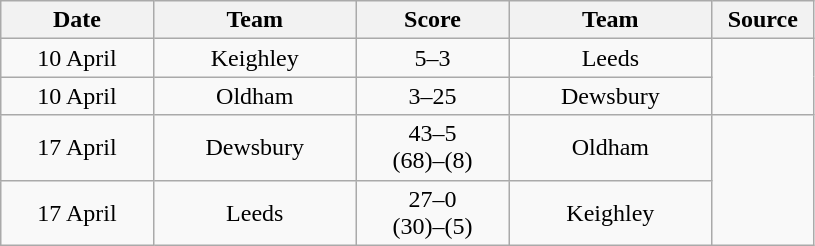<table class="wikitable" style="text-align: center">
<tr>
<th width=15%>Date</th>
<th width=20%>Team</th>
<th width=15%>Score</th>
<th width=20%>Team</th>
<th width=10%>Source</th>
</tr>
<tr>
<td>10 April</td>
<td>Keighley</td>
<td>5–3</td>
<td>Leeds</td>
<td rowspan="2"></td>
</tr>
<tr>
<td>10 April</td>
<td>Oldham</td>
<td>3–25</td>
<td>Dewsbury</td>
</tr>
<tr>
<td>17 April</td>
<td>Dewsbury</td>
<td>43–5<br>(68)–(8)</td>
<td>Oldham</td>
<td rowspan="2"></td>
</tr>
<tr>
<td>17 April</td>
<td>Leeds</td>
<td>27–0<br>(30)–(5)</td>
<td>Keighley</td>
</tr>
</table>
